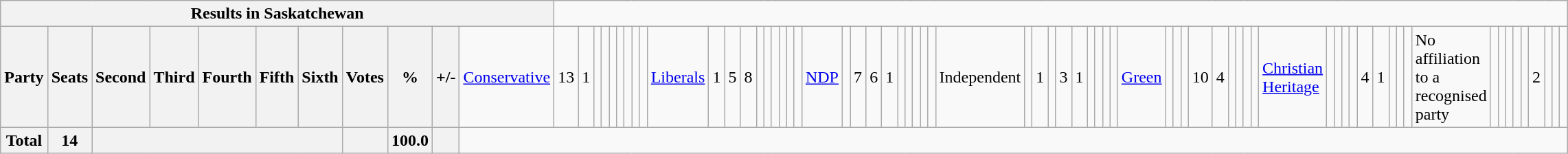<table class="wikitable">
<tr>
<th colspan=12>Results in Saskatchewan</th>
</tr>
<tr>
<th colspan=2>Party</th>
<th>Seats</th>
<th>Second</th>
<th>Third</th>
<th>Fourth</th>
<th>Fifth</th>
<th>Sixth</th>
<th>Votes</th>
<th>%</th>
<th>+/-<br></th>
<td><a href='#'>Conservative</a></td>
<td align="right">13</td>
<td align="right">1</td>
<td align="right"></td>
<td align="right"></td>
<td align="right"></td>
<td align="right"></td>
<td align="right"></td>
<td align="right"></td>
<td align="right"><br></td>
<td><a href='#'>Liberals</a></td>
<td align="right">1</td>
<td align="right">5</td>
<td align="right">8</td>
<td align="right"></td>
<td align="right"></td>
<td align="right"></td>
<td align="right"></td>
<td align="right"></td>
<td align="right"><br></td>
<td><a href='#'>NDP</a></td>
<td align="right"></td>
<td align="right">7</td>
<td align="right">6</td>
<td align="right">1</td>
<td align="right"></td>
<td align="right"></td>
<td align="right"></td>
<td align="right"></td>
<td align="right"><br></td>
<td>Independent</td>
<td align="right"></td>
<td align="right">1</td>
<td align="right"></td>
<td align="right">3</td>
<td align="right">1</td>
<td align="right"></td>
<td align="right"></td>
<td align="right"></td>
<td align="right"><br></td>
<td><a href='#'>Green</a></td>
<td align="right"></td>
<td align="right"></td>
<td align="right"></td>
<td align="right">10</td>
<td align="right">4</td>
<td align="right"></td>
<td align="right"></td>
<td align="right"></td>
<td align="right"><br></td>
<td><a href='#'>Christian Heritage</a></td>
<td align="right"></td>
<td align="right"></td>
<td align="right"></td>
<td align="right"></td>
<td align="right">4</td>
<td align="right">1</td>
<td align="right"></td>
<td align="right"></td>
<td align="right"><br></td>
<td>No affiliation to a recognised party</td>
<td align="right"></td>
<td align="right"></td>
<td align="right"></td>
<td align="right"></td>
<td align="right"></td>
<td align="right">2</td>
<td align="right"></td>
<td align="right"></td>
<td align="right"></td>
</tr>
<tr>
<th colspan="2">Total</th>
<th>14</th>
<th colspan="5"></th>
<th></th>
<th>100.0</th>
<th></th>
</tr>
</table>
